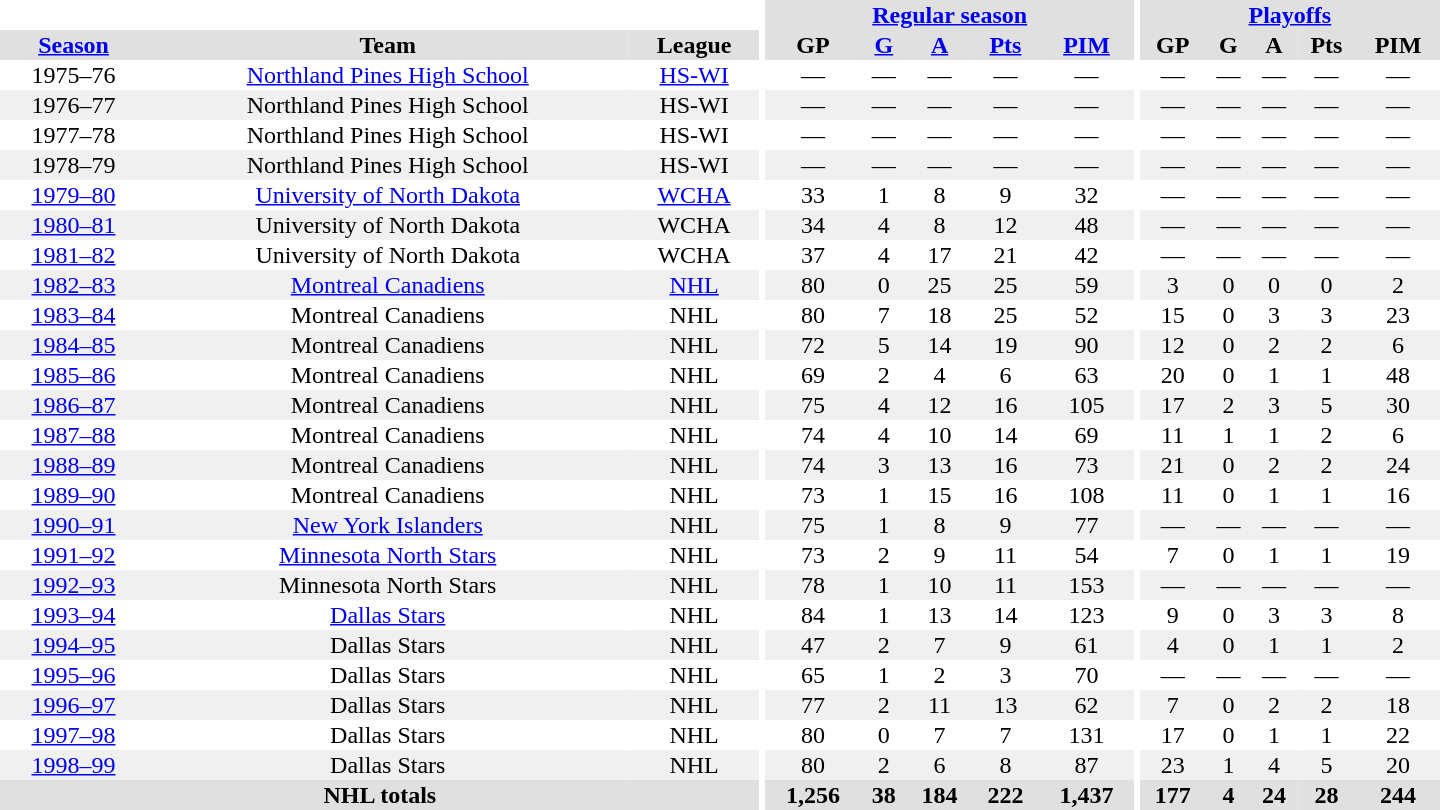<table border="0" cellpadding="1" cellspacing="0" style="text-align:center; width:60em">
<tr bgcolor="#e0e0e0">
<th colspan="3" bgcolor="#ffffff"></th>
<th rowspan="100" bgcolor="#ffffff"></th>
<th colspan="5"><a href='#'>Regular season</a></th>
<th rowspan="100" bgcolor="#ffffff"></th>
<th colspan="5"><a href='#'>Playoffs</a></th>
</tr>
<tr bgcolor="#e0e0e0">
<th><a href='#'>Season</a></th>
<th>Team</th>
<th>League</th>
<th>GP</th>
<th><a href='#'>G</a></th>
<th><a href='#'>A</a></th>
<th><a href='#'>Pts</a></th>
<th><a href='#'>PIM</a></th>
<th>GP</th>
<th>G</th>
<th>A</th>
<th>Pts</th>
<th>PIM</th>
</tr>
<tr>
<td>1975–76</td>
<td><a href='#'>Northland Pines High School</a></td>
<td><a href='#'>HS-WI</a></td>
<td>—</td>
<td>—</td>
<td>—</td>
<td>—</td>
<td>—</td>
<td>—</td>
<td>—</td>
<td>—</td>
<td>—</td>
<td>—</td>
</tr>
<tr bgcolor="#f0f0f0">
<td>1976–77</td>
<td>Northland Pines High School</td>
<td>HS-WI</td>
<td>—</td>
<td>—</td>
<td>—</td>
<td>—</td>
<td>—</td>
<td>—</td>
<td>—</td>
<td>—</td>
<td>—</td>
<td>—</td>
</tr>
<tr>
<td>1977–78</td>
<td>Northland Pines High School</td>
<td>HS-WI</td>
<td>—</td>
<td>—</td>
<td>—</td>
<td>—</td>
<td>—</td>
<td>—</td>
<td>—</td>
<td>—</td>
<td>—</td>
<td>—</td>
</tr>
<tr bgcolor="#f0f0f0">
<td>1978–79</td>
<td>Northland Pines High School</td>
<td>HS-WI</td>
<td>—</td>
<td>—</td>
<td>—</td>
<td>—</td>
<td>—</td>
<td>—</td>
<td>—</td>
<td>—</td>
<td>—</td>
<td>—</td>
</tr>
<tr>
<td><a href='#'>1979–80</a></td>
<td><a href='#'>University of North Dakota</a></td>
<td><a href='#'>WCHA</a></td>
<td>33</td>
<td>1</td>
<td>8</td>
<td>9</td>
<td>32</td>
<td>—</td>
<td>—</td>
<td>—</td>
<td>—</td>
<td>—</td>
</tr>
<tr bgcolor="#f0f0f0">
<td><a href='#'>1980–81</a></td>
<td>University of North Dakota</td>
<td>WCHA</td>
<td>34</td>
<td>4</td>
<td>8</td>
<td>12</td>
<td>48</td>
<td>—</td>
<td>—</td>
<td>—</td>
<td>—</td>
<td>—</td>
</tr>
<tr>
<td><a href='#'>1981–82</a></td>
<td>University of North Dakota</td>
<td>WCHA</td>
<td>37</td>
<td>4</td>
<td>17</td>
<td>21</td>
<td>42</td>
<td>—</td>
<td>—</td>
<td>—</td>
<td>—</td>
<td>—</td>
</tr>
<tr bgcolor="#f0f0f0">
<td><a href='#'>1982–83</a></td>
<td><a href='#'>Montreal Canadiens</a></td>
<td><a href='#'>NHL</a></td>
<td>80</td>
<td>0</td>
<td>25</td>
<td>25</td>
<td>59</td>
<td>3</td>
<td>0</td>
<td>0</td>
<td>0</td>
<td>2</td>
</tr>
<tr>
<td><a href='#'>1983–84</a></td>
<td>Montreal Canadiens</td>
<td>NHL</td>
<td>80</td>
<td>7</td>
<td>18</td>
<td>25</td>
<td>52</td>
<td>15</td>
<td>0</td>
<td>3</td>
<td>3</td>
<td>23</td>
</tr>
<tr bgcolor="#f0f0f0">
<td><a href='#'>1984–85</a></td>
<td>Montreal Canadiens</td>
<td>NHL</td>
<td>72</td>
<td>5</td>
<td>14</td>
<td>19</td>
<td>90</td>
<td>12</td>
<td>0</td>
<td>2</td>
<td>2</td>
<td>6</td>
</tr>
<tr>
<td><a href='#'>1985–86</a></td>
<td>Montreal Canadiens</td>
<td>NHL</td>
<td>69</td>
<td>2</td>
<td>4</td>
<td>6</td>
<td>63</td>
<td>20</td>
<td>0</td>
<td>1</td>
<td>1</td>
<td>48</td>
</tr>
<tr bgcolor="#f0f0f0">
<td><a href='#'>1986–87</a></td>
<td>Montreal Canadiens</td>
<td>NHL</td>
<td>75</td>
<td>4</td>
<td>12</td>
<td>16</td>
<td>105</td>
<td>17</td>
<td>2</td>
<td>3</td>
<td>5</td>
<td>30</td>
</tr>
<tr>
<td><a href='#'>1987–88</a></td>
<td>Montreal Canadiens</td>
<td>NHL</td>
<td>74</td>
<td>4</td>
<td>10</td>
<td>14</td>
<td>69</td>
<td>11</td>
<td>1</td>
<td>1</td>
<td>2</td>
<td>6</td>
</tr>
<tr bgcolor="#f0f0f0">
<td><a href='#'>1988–89</a></td>
<td>Montreal Canadiens</td>
<td>NHL</td>
<td>74</td>
<td>3</td>
<td>13</td>
<td>16</td>
<td>73</td>
<td>21</td>
<td>0</td>
<td>2</td>
<td>2</td>
<td>24</td>
</tr>
<tr>
<td><a href='#'>1989–90</a></td>
<td>Montreal Canadiens</td>
<td>NHL</td>
<td>73</td>
<td>1</td>
<td>15</td>
<td>16</td>
<td>108</td>
<td>11</td>
<td>0</td>
<td>1</td>
<td>1</td>
<td>16</td>
</tr>
<tr bgcolor="#f0f0f0">
<td><a href='#'>1990–91</a></td>
<td><a href='#'>New York Islanders</a></td>
<td>NHL</td>
<td>75</td>
<td>1</td>
<td>8</td>
<td>9</td>
<td>77</td>
<td>—</td>
<td>—</td>
<td>—</td>
<td>—</td>
<td>—</td>
</tr>
<tr>
<td><a href='#'>1991–92</a></td>
<td><a href='#'>Minnesota North Stars</a></td>
<td>NHL</td>
<td>73</td>
<td>2</td>
<td>9</td>
<td>11</td>
<td>54</td>
<td>7</td>
<td>0</td>
<td>1</td>
<td>1</td>
<td>19</td>
</tr>
<tr bgcolor="#f0f0f0">
<td><a href='#'>1992–93</a></td>
<td>Minnesota North Stars</td>
<td>NHL</td>
<td>78</td>
<td>1</td>
<td>10</td>
<td>11</td>
<td>153</td>
<td>—</td>
<td>—</td>
<td>—</td>
<td>—</td>
<td>—</td>
</tr>
<tr>
<td><a href='#'>1993–94</a></td>
<td><a href='#'>Dallas Stars</a></td>
<td>NHL</td>
<td>84</td>
<td>1</td>
<td>13</td>
<td>14</td>
<td>123</td>
<td>9</td>
<td>0</td>
<td>3</td>
<td>3</td>
<td>8</td>
</tr>
<tr bgcolor="#f0f0f0">
<td><a href='#'>1994–95</a></td>
<td>Dallas Stars</td>
<td>NHL</td>
<td>47</td>
<td>2</td>
<td>7</td>
<td>9</td>
<td>61</td>
<td>4</td>
<td>0</td>
<td>1</td>
<td>1</td>
<td>2</td>
</tr>
<tr>
<td><a href='#'>1995–96</a></td>
<td>Dallas Stars</td>
<td>NHL</td>
<td>65</td>
<td>1</td>
<td>2</td>
<td>3</td>
<td>70</td>
<td>—</td>
<td>—</td>
<td>—</td>
<td>—</td>
<td>—</td>
</tr>
<tr bgcolor="#f0f0f0">
<td><a href='#'>1996–97</a></td>
<td>Dallas Stars</td>
<td>NHL</td>
<td>77</td>
<td>2</td>
<td>11</td>
<td>13</td>
<td>62</td>
<td>7</td>
<td>0</td>
<td>2</td>
<td>2</td>
<td>18</td>
</tr>
<tr>
<td><a href='#'>1997–98</a></td>
<td>Dallas Stars</td>
<td>NHL</td>
<td>80</td>
<td>0</td>
<td>7</td>
<td>7</td>
<td>131</td>
<td>17</td>
<td>0</td>
<td>1</td>
<td>1</td>
<td>22</td>
</tr>
<tr bgcolor="#f0f0f0">
<td><a href='#'>1998–99</a></td>
<td>Dallas Stars</td>
<td>NHL</td>
<td>80</td>
<td>2</td>
<td>6</td>
<td>8</td>
<td>87</td>
<td>23</td>
<td>1</td>
<td>4</td>
<td>5</td>
<td>20</td>
</tr>
<tr bgcolor="#e0e0e0">
<th colspan="3">NHL totals</th>
<th>1,256</th>
<th>38</th>
<th>184</th>
<th>222</th>
<th>1,437</th>
<th>177</th>
<th>4</th>
<th>24</th>
<th>28</th>
<th>244</th>
</tr>
</table>
